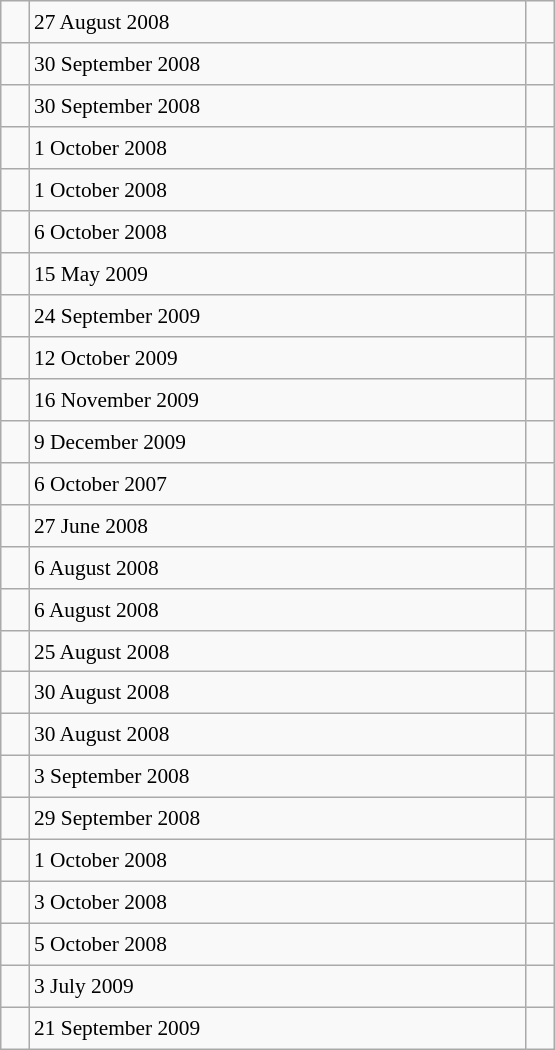<table class="wikitable" style="font-size: 89%; float: left; width: 26em; margin-right: 1em; height: 700px">
<tr>
<td></td>
<td>27 August 2008</td>
<td></td>
</tr>
<tr>
<td></td>
<td>30 September 2008</td>
<td></td>
</tr>
<tr>
<td></td>
<td>30 September 2008</td>
<td></td>
</tr>
<tr>
<td></td>
<td>1 October 2008</td>
<td></td>
</tr>
<tr>
<td></td>
<td>1 October 2008</td>
<td></td>
</tr>
<tr>
<td></td>
<td>6 October 2008</td>
<td></td>
</tr>
<tr>
<td></td>
<td>15 May 2009</td>
<td></td>
</tr>
<tr>
<td></td>
<td>24 September 2009</td>
<td></td>
</tr>
<tr>
<td></td>
<td>12 October 2009</td>
<td></td>
</tr>
<tr>
<td></td>
<td>16 November 2009</td>
<td></td>
</tr>
<tr>
<td></td>
<td>9 December 2009</td>
<td></td>
</tr>
<tr>
<td></td>
<td>6 October 2007</td>
<td></td>
</tr>
<tr>
<td></td>
<td>27 June 2008</td>
<td></td>
</tr>
<tr>
<td></td>
<td>6 August 2008</td>
<td></td>
</tr>
<tr>
<td></td>
<td>6 August 2008</td>
<td></td>
</tr>
<tr>
<td></td>
<td>25 August 2008</td>
<td></td>
</tr>
<tr>
<td></td>
<td>30 August 2008</td>
<td></td>
</tr>
<tr>
<td></td>
<td>30 August 2008</td>
<td></td>
</tr>
<tr>
<td></td>
<td>3 September 2008</td>
<td></td>
</tr>
<tr>
<td></td>
<td>29 September 2008</td>
<td></td>
</tr>
<tr>
<td></td>
<td>1 October 2008</td>
<td></td>
</tr>
<tr>
<td></td>
<td>3 October 2008</td>
<td></td>
</tr>
<tr>
<td></td>
<td>5 October 2008</td>
<td></td>
</tr>
<tr>
<td></td>
<td>3 July 2009</td>
<td></td>
</tr>
<tr>
<td></td>
<td>21 September 2009</td>
<td></td>
</tr>
</table>
